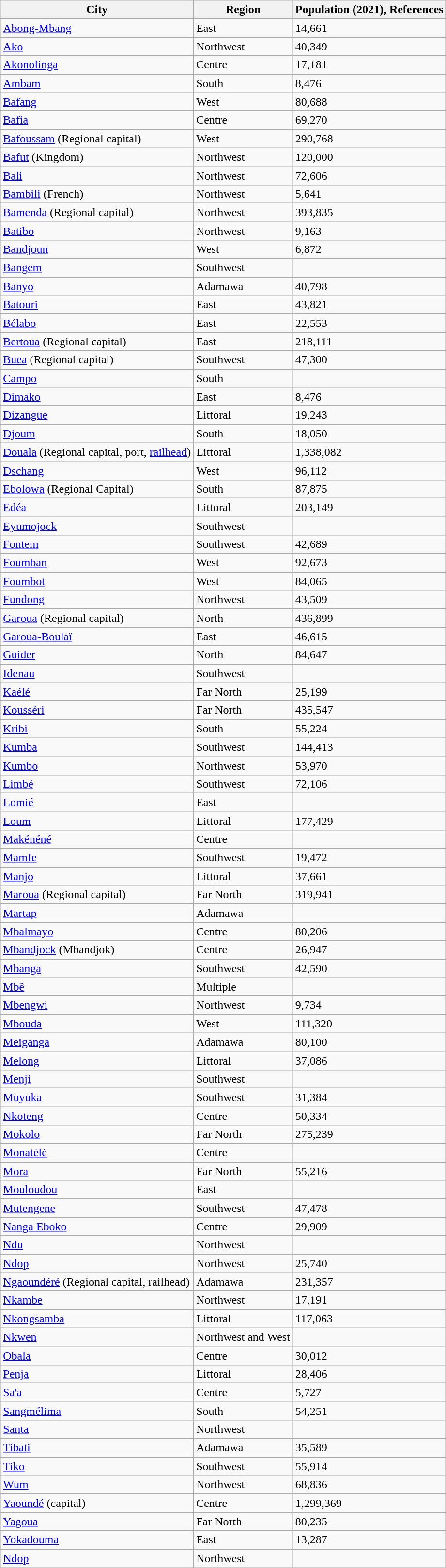<table class="wikitable sortable">
<tr>
<th>City</th>
<th>Region</th>
<th data-sort-type=number>Population (2021), References</th>
</tr>
<tr>
<td><a href='#'>Abong-Mbang</a></td>
<td>East</td>
<td>14,661</td>
</tr>
<tr>
<td><a href='#'>Ako</a></td>
<td>Northwest</td>
<td>40,349</td>
</tr>
<tr>
<td><a href='#'>Akonolinga</a></td>
<td>Centre</td>
<td>17,181</td>
</tr>
<tr>
<td><a href='#'>Ambam</a></td>
<td>South</td>
<td>8,476</td>
</tr>
<tr>
<td><a href='#'>Bafang</a></td>
<td>West</td>
<td>80,688</td>
</tr>
<tr>
<td><a href='#'>Bafia</a></td>
<td>Centre</td>
<td>69,270</td>
</tr>
<tr>
<td><a href='#'>Bafoussam</a> (Regional capital)</td>
<td>West</td>
<td>290,768</td>
</tr>
<tr>
<td><a href='#'>Bafut</a> (Kingdom)</td>
<td>Northwest</td>
<td>120,000</td>
</tr>
<tr>
<td><a href='#'>Bali</a></td>
<td>Northwest</td>
<td>72,606</td>
</tr>
<tr>
<td><a href='#'>Bambili</a> (French)</td>
<td>Northwest</td>
<td>5,641</td>
</tr>
<tr>
<td><a href='#'>Bamenda</a> (Regional capital)</td>
<td>Northwest</td>
<td>393,835</td>
</tr>
<tr>
<td><a href='#'>Batibo</a></td>
<td>Northwest</td>
<td>9,163</td>
</tr>
<tr>
<td><a href='#'>Bandjoun</a></td>
<td>West</td>
<td>6,872</td>
</tr>
<tr>
<td><a href='#'>Bangem</a></td>
<td>Southwest</td>
<td></td>
</tr>
<tr>
<td><a href='#'>Banyo</a></td>
<td>Adamawa</td>
<td>40,798</td>
</tr>
<tr>
<td><a href='#'>Batouri</a></td>
<td>East</td>
<td>43,821</td>
</tr>
<tr>
<td><a href='#'>Bélabo</a></td>
<td>East</td>
<td>22,553</td>
</tr>
<tr>
<td><a href='#'>Bertoua</a> (Regional capital)</td>
<td>East</td>
<td>218,111</td>
</tr>
<tr>
<td><a href='#'>Buea</a> (Regional capital)</td>
<td>Southwest</td>
<td>47,300</td>
</tr>
<tr>
<td><a href='#'>Campo</a></td>
<td>South</td>
<td></td>
</tr>
<tr>
<td><a href='#'>Dimako</a></td>
<td>East</td>
<td>8,476</td>
</tr>
<tr>
<td><a href='#'>Dizangue</a></td>
<td>Littoral</td>
<td>19,243</td>
</tr>
<tr>
<td><a href='#'>Djoum</a></td>
<td>South</td>
<td>18,050</td>
</tr>
<tr>
<td><a href='#'>Douala</a> (Regional capital, port, <a href='#'>railhead</a>)</td>
<td>Littoral</td>
<td>1,338,082</td>
</tr>
<tr>
<td><a href='#'>Dschang</a></td>
<td>West</td>
<td>96,112</td>
</tr>
<tr>
<td><a href='#'>Ebolowa</a> (Regional Capital)</td>
<td>South</td>
<td>87,875</td>
</tr>
<tr>
<td><a href='#'>Edéa</a></td>
<td>Littoral</td>
<td>203,149</td>
</tr>
<tr>
<td><a href='#'>Eyumojock</a></td>
<td>Southwest</td>
<td></td>
</tr>
<tr>
<td><a href='#'>Fontem</a></td>
<td>Southwest</td>
<td>42,689</td>
</tr>
<tr>
<td><a href='#'>Foumban</a></td>
<td>West</td>
<td>92,673</td>
</tr>
<tr>
<td><a href='#'>Foumbot</a></td>
<td>West</td>
<td>84,065</td>
</tr>
<tr>
<td><a href='#'>Fundong</a></td>
<td>Northwest</td>
<td>43,509</td>
</tr>
<tr>
<td><a href='#'>Garoua</a> (Regional capital)</td>
<td>North</td>
<td>436,899</td>
</tr>
<tr>
<td><a href='#'>Garoua-Boulaï</a></td>
<td>East</td>
<td>46,615</td>
</tr>
<tr>
<td><a href='#'>Guider</a></td>
<td>North</td>
<td>84,647</td>
</tr>
<tr>
<td><a href='#'>Idenau</a></td>
<td>Southwest</td>
<td></td>
</tr>
<tr>
<td><a href='#'>Kaélé</a></td>
<td>Far North</td>
<td>25,199</td>
</tr>
<tr>
<td><a href='#'>Kousséri</a></td>
<td>Far North</td>
<td>435,547</td>
</tr>
<tr>
<td><a href='#'>Kribi</a></td>
<td>South</td>
<td>55,224</td>
</tr>
<tr>
<td><a href='#'>Kumba</a></td>
<td>Southwest</td>
<td>144,413</td>
</tr>
<tr>
<td><a href='#'>Kumbo</a></td>
<td>Northwest</td>
<td>53,970</td>
</tr>
<tr>
<td><a href='#'>Limbé</a></td>
<td>Southwest</td>
<td>72,106</td>
</tr>
<tr>
<td><a href='#'>Lomié</a></td>
<td>East</td>
<td></td>
</tr>
<tr>
<td><a href='#'>Loum</a></td>
<td>Littoral</td>
<td>177,429</td>
</tr>
<tr>
<td><a href='#'>Makénéné</a></td>
<td>Centre</td>
<td></td>
</tr>
<tr>
<td><a href='#'>Mamfe</a></td>
<td>Southwest</td>
<td>19,472</td>
</tr>
<tr>
<td><a href='#'>Manjo</a></td>
<td>Littoral</td>
<td>37,661</td>
</tr>
<tr>
<td><a href='#'>Maroua</a> (Regional capital)</td>
<td>Far North</td>
<td>319,941</td>
</tr>
<tr>
<td><a href='#'>Martap</a></td>
<td>Adamawa</td>
<td></td>
</tr>
<tr>
<td><a href='#'>Mbalmayo</a></td>
<td>Centre</td>
<td>80,206</td>
</tr>
<tr>
<td><a href='#'>Mbandjock</a> (Mbandjok)</td>
<td>Centre</td>
<td>26,947</td>
</tr>
<tr>
<td><a href='#'>Mbanga</a></td>
<td>Southwest</td>
<td>42,590</td>
</tr>
<tr>
<td><a href='#'>Mbê</a></td>
<td>Multiple</td>
<td></td>
</tr>
<tr>
<td><a href='#'>Mbengwi</a></td>
<td>Northwest</td>
<td>9,734</td>
</tr>
<tr>
<td><a href='#'>Mbouda</a></td>
<td>West</td>
<td>111,320</td>
</tr>
<tr>
<td><a href='#'>Meiganga</a></td>
<td>Adamawa</td>
<td>80,100</td>
</tr>
<tr>
<td><a href='#'>Melong</a></td>
<td>Littoral</td>
<td>37,086</td>
</tr>
<tr>
<td><a href='#'>Menji</a></td>
<td>Southwest</td>
<td></td>
</tr>
<tr>
<td><a href='#'>Muyuka</a></td>
<td>Southwest</td>
<td>31,384</td>
</tr>
<tr>
<td><a href='#'>Nkoteng</a></td>
<td>Centre</td>
<td>50,334</td>
</tr>
<tr>
<td><a href='#'>Mokolo</a></td>
<td>Far North</td>
<td>275,239</td>
</tr>
<tr>
<td><a href='#'>Monatélé</a></td>
<td>Centre</td>
<td></td>
</tr>
<tr>
<td><a href='#'>Mora</a></td>
<td>Far North</td>
<td>55,216</td>
</tr>
<tr>
<td><a href='#'>Mouloudou</a></td>
<td>East</td>
<td></td>
</tr>
<tr>
<td><a href='#'>Mutengene</a></td>
<td>Southwest</td>
<td>47,478</td>
</tr>
<tr>
<td><a href='#'>Nanga Eboko</a></td>
<td>Centre</td>
<td>29,909</td>
</tr>
<tr>
<td><a href='#'>Ndu</a></td>
<td>Northwest</td>
<td></td>
</tr>
<tr>
<td><a href='#'>Ndop</a></td>
<td>Northwest</td>
<td>25,740</td>
</tr>
<tr>
<td><a href='#'>Ngaoundéré</a> (Regional capital, railhead)</td>
<td>Adamawa</td>
<td>231,357</td>
</tr>
<tr>
<td><a href='#'>Nkambe</a></td>
<td>Northwest</td>
<td>17,191</td>
</tr>
<tr>
<td><a href='#'>Nkongsamba</a></td>
<td>Littoral</td>
<td>117,063</td>
</tr>
<tr>
<td><a href='#'>Nkwen</a></td>
<td>Northwest and West</td>
<td></td>
</tr>
<tr>
<td><a href='#'>Obala</a></td>
<td>Centre</td>
<td>30,012</td>
</tr>
<tr>
<td><a href='#'>Penja</a></td>
<td>Littoral</td>
<td>28,406</td>
</tr>
<tr>
<td><a href='#'>Sa'a</a></td>
<td>Centre</td>
<td>5,727</td>
</tr>
<tr>
<td><a href='#'>Sangmélima</a></td>
<td>South</td>
<td>54,251</td>
</tr>
<tr>
<td><a href='#'>Santa</a></td>
<td>Northwest</td>
<td></td>
</tr>
<tr>
<td><a href='#'>Tibati</a></td>
<td>Adamawa</td>
<td>35,589</td>
</tr>
<tr>
<td><a href='#'>Tiko</a></td>
<td>Southwest</td>
<td>55,914</td>
</tr>
<tr>
<td><a href='#'>Wum</a></td>
<td>Northwest</td>
<td>68,836</td>
</tr>
<tr>
<td><a href='#'>Yaoundé</a> (capital)</td>
<td>Centre</td>
<td>1,299,369</td>
</tr>
<tr>
<td><a href='#'>Yagoua</a></td>
<td>Far North</td>
<td>80,235</td>
</tr>
<tr>
<td><a href='#'>Yokadouma</a></td>
<td>East</td>
<td>13,287</td>
</tr>
<tr>
<td><a href='#'>Ndop</a></td>
<td>Northwest</td>
<td></td>
</tr>
</table>
